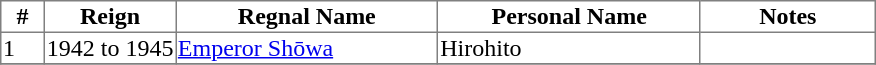<table border="1" style="border-collapse: collapse">
<tr>
<th width="5%">#</th>
<th width="15%">Reign</th>
<th width="30%">Regnal Name</th>
<th width="30%">Personal Name</th>
<th width="20%">Notes</th>
</tr>
<tr>
<td>1</td>
<td>1942 to 1945</td>
<td><a href='#'>Emperor Shōwa</a></td>
<td>Hirohito</td>
<td></td>
</tr>
<tr>
</tr>
</table>
